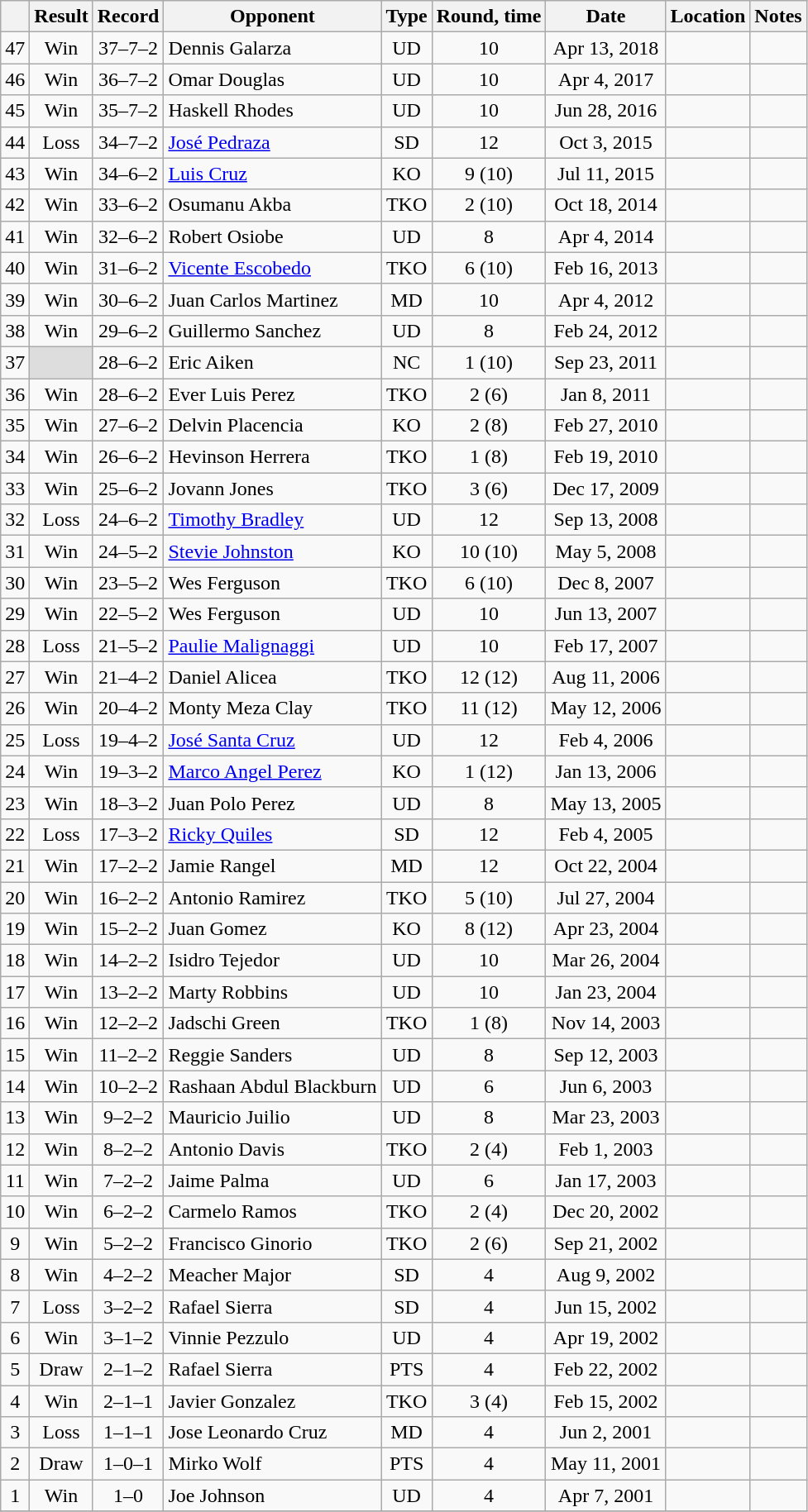<table class="wikitable" style="text-align:center">
<tr>
<th></th>
<th>Result</th>
<th>Record</th>
<th>Opponent</th>
<th>Type</th>
<th>Round, time</th>
<th>Date</th>
<th>Location</th>
<th>Notes</th>
</tr>
<tr>
<td>47</td>
<td>Win</td>
<td>37–7–2 </td>
<td style="text-align:left;">Dennis Galarza</td>
<td>UD</td>
<td>10</td>
<td>Apr 13, 2018</td>
<td style="text-align:left;"></td>
<td></td>
</tr>
<tr>
<td>46</td>
<td>Win</td>
<td>36–7–2 </td>
<td style="text-align:left;">Omar Douglas</td>
<td>UD</td>
<td>10</td>
<td>Apr 4, 2017</td>
<td style="text-align:left;"></td>
<td></td>
</tr>
<tr>
<td>45</td>
<td>Win</td>
<td>35–7–2 </td>
<td style="text-align:left;">Haskell Rhodes</td>
<td>UD</td>
<td>10</td>
<td>Jun 28, 2016</td>
<td style="text-align:left;"></td>
<td></td>
</tr>
<tr>
<td>44</td>
<td>Loss</td>
<td>34–7–2 </td>
<td align=left><a href='#'>José Pedraza</a></td>
<td>SD</td>
<td>12</td>
<td>Oct 3, 2015</td>
<td align=left></td>
<td align=left></td>
</tr>
<tr>
<td>43</td>
<td>Win</td>
<td>34–6–2 </td>
<td align=left><a href='#'>Luis Cruz</a></td>
<td>KO</td>
<td>9 (10)</td>
<td>Jul 11, 2015</td>
<td align=left></td>
<td></td>
</tr>
<tr>
<td>42</td>
<td>Win</td>
<td>33–6–2 </td>
<td align=left>Osumanu Akba</td>
<td>TKO</td>
<td>2 (10)</td>
<td>Oct 18, 2014</td>
<td align=left></td>
<td></td>
</tr>
<tr>
<td>41</td>
<td>Win</td>
<td>32–6–2 </td>
<td align=left>Robert Osiobe</td>
<td>UD</td>
<td>8</td>
<td>Apr 4, 2014</td>
<td align=left></td>
<td></td>
</tr>
<tr>
<td>40</td>
<td>Win</td>
<td>31–6–2 </td>
<td align=left><a href='#'>Vicente Escobedo</a></td>
<td>TKO</td>
<td>6 (10)</td>
<td>Feb 16, 2013</td>
<td align=left></td>
<td></td>
</tr>
<tr>
<td>39</td>
<td>Win</td>
<td>30–6–2 </td>
<td align=left>Juan Carlos Martinez</td>
<td>MD</td>
<td>10</td>
<td>Apr 4, 2012</td>
<td align=left></td>
<td></td>
</tr>
<tr>
<td>38</td>
<td>Win</td>
<td>29–6–2 </td>
<td align=left>Guillermo Sanchez</td>
<td>UD</td>
<td>8</td>
<td>Feb 24, 2012</td>
<td align=left></td>
<td></td>
</tr>
<tr>
<td>37</td>
<td style="background:#DDD"></td>
<td>28–6–2 </td>
<td align=left>Eric Aiken</td>
<td>NC</td>
<td>1 (10)</td>
<td>Sep 23, 2011</td>
<td align=left></td>
<td></td>
</tr>
<tr>
<td>36</td>
<td>Win</td>
<td>28–6–2</td>
<td align=left>Ever Luis Perez</td>
<td>TKO</td>
<td>2 (6)</td>
<td>Jan 8, 2011</td>
<td align=left></td>
<td></td>
</tr>
<tr>
<td>35</td>
<td>Win</td>
<td>27–6–2</td>
<td align=left>Delvin Placencia</td>
<td>KO</td>
<td>2 (8)</td>
<td>Feb 27, 2010</td>
<td align=left></td>
<td></td>
</tr>
<tr>
<td>34</td>
<td>Win</td>
<td>26–6–2</td>
<td align=left>Hevinson Herrera</td>
<td>TKO</td>
<td>1 (8)</td>
<td>Feb 19, 2010</td>
<td align=left></td>
<td></td>
</tr>
<tr>
<td>33</td>
<td>Win</td>
<td>25–6–2</td>
<td align=left>Jovann Jones</td>
<td>TKO</td>
<td>3 (6)</td>
<td>Dec 17, 2009</td>
<td align=left></td>
<td></td>
</tr>
<tr>
<td>32</td>
<td>Loss</td>
<td>24–6–2</td>
<td align=left><a href='#'>Timothy Bradley</a></td>
<td>UD</td>
<td>12</td>
<td>Sep 13, 2008</td>
<td align=left></td>
<td style="text-align:left;"></td>
</tr>
<tr>
<td>31</td>
<td>Win</td>
<td>24–5–2</td>
<td align=left><a href='#'>Stevie Johnston</a></td>
<td>KO</td>
<td>10 (10)</td>
<td>May 5, 2008</td>
<td align=left></td>
<td></td>
</tr>
<tr>
<td>30</td>
<td>Win</td>
<td>23–5–2</td>
<td align=left>Wes Ferguson</td>
<td>TKO</td>
<td>6 (10)</td>
<td>Dec 8, 2007</td>
<td align=left></td>
<td></td>
</tr>
<tr>
<td>29</td>
<td>Win</td>
<td>22–5–2</td>
<td align=left>Wes Ferguson</td>
<td>UD</td>
<td>10</td>
<td>Jun 13, 2007</td>
<td align=left></td>
<td></td>
</tr>
<tr>
<td>28</td>
<td>Loss</td>
<td>21–5–2</td>
<td align=left><a href='#'>Paulie Malignaggi</a></td>
<td>UD</td>
<td>10</td>
<td>Feb 17, 2007</td>
<td align=left></td>
<td></td>
</tr>
<tr>
<td>27</td>
<td>Win</td>
<td>21–4–2</td>
<td align=left>Daniel Alicea</td>
<td>TKO</td>
<td>12 (12)</td>
<td>Aug 11, 2006</td>
<td align=left></td>
<td align=left></td>
</tr>
<tr>
<td>26</td>
<td>Win</td>
<td>20–4–2</td>
<td align=left>Monty Meza Clay</td>
<td>TKO</td>
<td>11 (12)</td>
<td>May 12, 2006</td>
<td align=left></td>
<td></td>
</tr>
<tr>
<td>25</td>
<td>Loss</td>
<td>19–4–2</td>
<td align=left><a href='#'>José Santa Cruz</a></td>
<td>UD</td>
<td>12</td>
<td>Feb 4, 2006</td>
<td align=left></td>
<td></td>
</tr>
<tr>
<td>24</td>
<td>Win</td>
<td>19–3–2</td>
<td align=left><a href='#'>Marco Angel Perez</a></td>
<td>KO</td>
<td>1 (12)</td>
<td>Jan 13, 2006</td>
<td align=left></td>
<td></td>
</tr>
<tr>
<td>23</td>
<td>Win</td>
<td>18–3–2</td>
<td align=left>Juan Polo Perez</td>
<td>UD</td>
<td>8</td>
<td>May 13, 2005</td>
<td align=left></td>
<td></td>
</tr>
<tr>
<td>22</td>
<td>Loss</td>
<td>17–3–2</td>
<td align=left><a href='#'>Ricky Quiles</a></td>
<td>SD</td>
<td>12</td>
<td>Feb 4, 2005</td>
<td align=left></td>
<td></td>
</tr>
<tr>
<td>21</td>
<td>Win</td>
<td>17–2–2</td>
<td align=left>Jamie Rangel</td>
<td>MD</td>
<td>12</td>
<td>Oct 22, 2004</td>
<td align=left></td>
<td></td>
</tr>
<tr>
<td>20</td>
<td>Win</td>
<td>16–2–2</td>
<td align=left>Antonio Ramirez</td>
<td>TKO</td>
<td>5 (10)</td>
<td>Jul 27, 2004</td>
<td align=left></td>
<td></td>
</tr>
<tr>
<td>19</td>
<td>Win</td>
<td>15–2–2</td>
<td align=left>Juan Gomez</td>
<td>KO</td>
<td>8 (12)</td>
<td>Apr 23, 2004</td>
<td align=left></td>
<td></td>
</tr>
<tr>
<td>18</td>
<td>Win</td>
<td>14–2–2</td>
<td align=left>Isidro Tejedor</td>
<td>UD</td>
<td>10</td>
<td>Mar 26, 2004</td>
<td align=left></td>
<td></td>
</tr>
<tr>
<td>17</td>
<td>Win</td>
<td>13–2–2</td>
<td align=left>Marty Robbins</td>
<td>UD</td>
<td>10</td>
<td>Jan 23, 2004</td>
<td align=left></td>
<td></td>
</tr>
<tr>
<td>16</td>
<td>Win</td>
<td>12–2–2</td>
<td align=left>Jadschi Green</td>
<td>TKO</td>
<td>1 (8)</td>
<td>Nov 14, 2003</td>
<td align=left></td>
<td></td>
</tr>
<tr>
<td>15</td>
<td>Win</td>
<td>11–2–2</td>
<td align=left>Reggie Sanders</td>
<td>UD</td>
<td>8</td>
<td>Sep 12, 2003</td>
<td align=left></td>
<td></td>
</tr>
<tr>
<td>14</td>
<td>Win</td>
<td>10–2–2</td>
<td align=left>Rashaan Abdul Blackburn</td>
<td>UD</td>
<td>6</td>
<td>Jun 6, 2003</td>
<td align=left></td>
<td></td>
</tr>
<tr>
<td>13</td>
<td>Win</td>
<td>9–2–2</td>
<td align=left>Mauricio Juilio</td>
<td>UD</td>
<td>8</td>
<td>Mar 23, 2003</td>
<td align=left></td>
<td></td>
</tr>
<tr>
<td>12</td>
<td>Win</td>
<td>8–2–2</td>
<td align=left>Antonio Davis</td>
<td>TKO</td>
<td>2 (4)</td>
<td>Feb 1, 2003</td>
<td align=left></td>
<td></td>
</tr>
<tr>
<td>11</td>
<td>Win</td>
<td>7–2–2</td>
<td align=left>Jaime Palma</td>
<td>UD</td>
<td>6</td>
<td>Jan 17, 2003</td>
<td align=left></td>
<td></td>
</tr>
<tr>
<td>10</td>
<td>Win</td>
<td>6–2–2</td>
<td align=left>Carmelo Ramos</td>
<td>TKO</td>
<td>2 (4)</td>
<td>Dec 20, 2002</td>
<td align=left></td>
<td></td>
</tr>
<tr>
<td>9</td>
<td>Win</td>
<td>5–2–2</td>
<td align=left>Francisco Ginorio</td>
<td>TKO</td>
<td>2 (6)</td>
<td>Sep 21, 2002</td>
<td align=left></td>
<td></td>
</tr>
<tr>
<td>8</td>
<td>Win</td>
<td>4–2–2</td>
<td align=left>Meacher Major</td>
<td>SD</td>
<td>4</td>
<td>Aug 9, 2002</td>
<td align=left></td>
<td></td>
</tr>
<tr>
<td>7</td>
<td>Loss</td>
<td>3–2–2</td>
<td align=left>Rafael Sierra</td>
<td>SD</td>
<td>4</td>
<td>Jun 15, 2002</td>
<td align=left></td>
<td></td>
</tr>
<tr>
<td>6</td>
<td>Win</td>
<td>3–1–2</td>
<td align=left>Vinnie Pezzulo</td>
<td>UD</td>
<td>4</td>
<td>Apr 19, 2002</td>
<td align=left></td>
<td></td>
</tr>
<tr>
<td>5</td>
<td>Draw</td>
<td>2–1–2</td>
<td align=left>Rafael Sierra</td>
<td>PTS</td>
<td>4</td>
<td>Feb 22, 2002</td>
<td align=left></td>
<td></td>
</tr>
<tr>
<td>4</td>
<td>Win</td>
<td>2–1–1</td>
<td align=left>Javier Gonzalez</td>
<td>TKO</td>
<td>3 (4)</td>
<td>Feb 15, 2002</td>
<td align=left></td>
<td></td>
</tr>
<tr>
<td>3</td>
<td>Loss</td>
<td>1–1–1</td>
<td align=left>Jose Leonardo Cruz</td>
<td>MD</td>
<td>4</td>
<td>Jun 2, 2001</td>
<td align=left></td>
<td></td>
</tr>
<tr>
<td>2</td>
<td>Draw</td>
<td>1–0–1</td>
<td align=left>Mirko Wolf</td>
<td>PTS</td>
<td>4</td>
<td>May 11, 2001</td>
<td align=left></td>
<td></td>
</tr>
<tr>
<td>1</td>
<td>Win</td>
<td>1–0</td>
<td align=left>Joe Johnson</td>
<td>UD</td>
<td>4</td>
<td>Apr 7, 2001</td>
<td align=left></td>
<td></td>
</tr>
<tr>
</tr>
</table>
